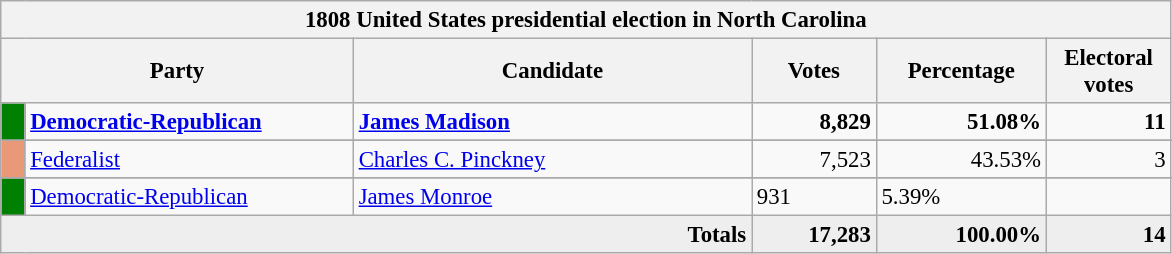<table class="wikitable" style="font-size: 95%;">
<tr>
<th colspan="6">1808 United States presidential election in North Carolina</th>
</tr>
<tr>
<th colspan="2" style="width: 15em">Party</th>
<th style="width: 17em">Candidate</th>
<th style="width: 5em">Votes</th>
<th style="width: 7em">Percentage</th>
<th style="width: 5em">Electoral votes</th>
</tr>
<tr>
<th style="background-color:#008000; width: 3px"></th>
<td style="width: 130px"><strong><a href='#'>Democratic-Republican</a></strong></td>
<td><strong><a href='#'>James Madison</a></strong></td>
<td align="right"><strong>8,829</strong></td>
<td align="right"><strong>51.08%</strong></td>
<td align="right"><strong>11</strong></td>
</tr>
<tr>
</tr>
<tr>
<th style="background-color:#EA9978; width: 3px"></th>
<td style="width: 130px"><a href='#'>Federalist</a></td>
<td><a href='#'>Charles C. Pinckney</a></td>
<td align="right">7,523</td>
<td align="right">43.53%</td>
<td align="right">3</td>
</tr>
<tr>
</tr>
<tr>
<th style="background-color:#008000; width: 3px"></th>
<td><a href='#'>Democratic-Republican</a></td>
<td><a href='#'>James Monroe</a></td>
<td>931</td>
<td>5.39%</td>
<td></td>
</tr>
<tr bgcolor="#EEEEEE">
<td colspan="3" align="right"><strong>Totals</strong></td>
<td align="right"><strong>17,283</strong></td>
<td align="right"><strong>100.00%</strong></td>
<td align="right"><strong>14</strong></td>
</tr>
</table>
